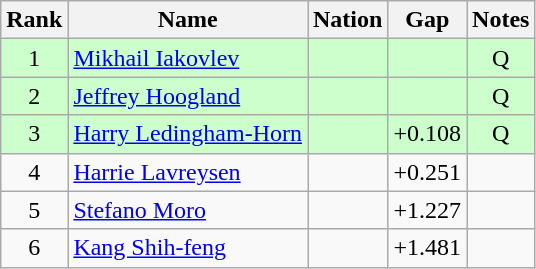<table class="wikitable sortable" style="text-align:center">
<tr>
<th>Rank</th>
<th>Name</th>
<th>Nation</th>
<th>Gap</th>
<th>Notes</th>
</tr>
<tr bgcolor=ccffcc>
<td>1</td>
<td align=left><a href='#'>Mikhail Iakovlev</a></td>
<td align=left></td>
<td></td>
<td>Q</td>
</tr>
<tr bgcolor=ccffcc>
<td>2</td>
<td align=left><a href='#'>Jeffrey Hoogland</a></td>
<td align=left></td>
<td></td>
<td>Q</td>
</tr>
<tr bgcolor=ccffcc>
<td>3</td>
<td align=left><a href='#'>Harry Ledingham-Horn</a></td>
<td align=left></td>
<td>+0.108</td>
<td>Q</td>
</tr>
<tr>
<td>4</td>
<td align=left><a href='#'>Harrie Lavreysen</a></td>
<td align=left></td>
<td>+0.251</td>
<td></td>
</tr>
<tr>
<td>5</td>
<td align=left><a href='#'>Stefano Moro</a></td>
<td align=left></td>
<td>+1.227</td>
<td></td>
</tr>
<tr>
<td>6</td>
<td align=left><a href='#'>Kang Shih-feng</a></td>
<td align=left></td>
<td>+1.481</td>
<td></td>
</tr>
</table>
